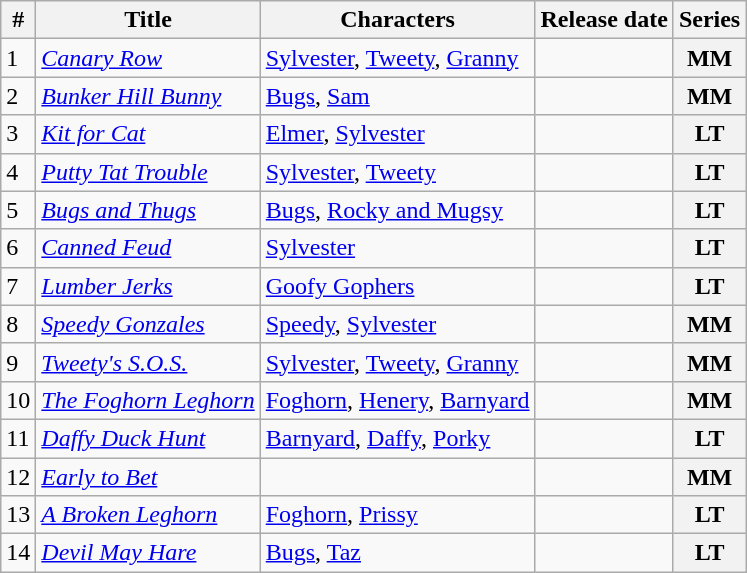<table class="wikitable sortable">
<tr>
<th>#</th>
<th>Title</th>
<th>Characters</th>
<th>Release date</th>
<th>Series</th>
</tr>
<tr>
<td>1</td>
<td><em><a href='#'>Canary Row</a></em></td>
<td><a href='#'>Sylvester</a>, <a href='#'>Tweety</a>, <a href='#'>Granny</a></td>
<td></td>
<th>MM</th>
</tr>
<tr>
<td>2</td>
<td><em><a href='#'>Bunker Hill Bunny</a></em></td>
<td><a href='#'>Bugs</a>, <a href='#'>Sam</a></td>
<td></td>
<th>MM</th>
</tr>
<tr>
<td>3</td>
<td><em><a href='#'>Kit for Cat</a></em></td>
<td><a href='#'>Elmer</a>, <a href='#'>Sylvester</a></td>
<td></td>
<th>LT</th>
</tr>
<tr>
<td>4</td>
<td><em><a href='#'>Putty Tat Trouble</a></em></td>
<td><a href='#'>Sylvester</a>, <a href='#'>Tweety</a></td>
<td></td>
<th>LT</th>
</tr>
<tr>
<td>5</td>
<td><em><a href='#'>Bugs and Thugs</a></em></td>
<td><a href='#'>Bugs</a>, <a href='#'>Rocky and Mugsy</a></td>
<td></td>
<th>LT</th>
</tr>
<tr>
<td>6</td>
<td><em><a href='#'>Canned Feud</a></em></td>
<td><a href='#'>Sylvester</a></td>
<td></td>
<th>LT</th>
</tr>
<tr>
<td>7</td>
<td><em><a href='#'>Lumber Jerks</a></em></td>
<td><a href='#'>Goofy Gophers</a></td>
<td></td>
<th>LT</th>
</tr>
<tr>
<td>8</td>
<td><em><a href='#'>Speedy Gonzales</a></em></td>
<td><a href='#'>Speedy</a>, <a href='#'>Sylvester</a></td>
<td></td>
<th>MM</th>
</tr>
<tr>
<td>9</td>
<td><em><a href='#'>Tweety's S.O.S.</a></em></td>
<td><a href='#'>Sylvester</a>, <a href='#'>Tweety</a>, <a href='#'>Granny</a></td>
<td></td>
<th>MM</th>
</tr>
<tr>
<td>10</td>
<td><em><a href='#'>The Foghorn Leghorn</a></em></td>
<td><a href='#'>Foghorn</a>, <a href='#'>Henery</a>, <a href='#'>Barnyard</a></td>
<td></td>
<th>MM</th>
</tr>
<tr>
<td>11</td>
<td><em><a href='#'>Daffy Duck Hunt</a></em></td>
<td><a href='#'>Barnyard</a>, <a href='#'>Daffy</a>, <a href='#'>Porky</a></td>
<td></td>
<th>LT</th>
</tr>
<tr>
<td>12</td>
<td><em><a href='#'>Early to Bet</a></em></td>
<td></td>
<td></td>
<th>MM</th>
</tr>
<tr>
<td>13</td>
<td><em><a href='#'>A Broken Leghorn</a></em></td>
<td><a href='#'>Foghorn</a>, <a href='#'>Prissy</a></td>
<td></td>
<th>LT</th>
</tr>
<tr>
<td>14</td>
<td><em><a href='#'>Devil May Hare</a></em></td>
<td><a href='#'>Bugs</a>, <a href='#'>Taz</a></td>
<td></td>
<th>LT</th>
</tr>
</table>
